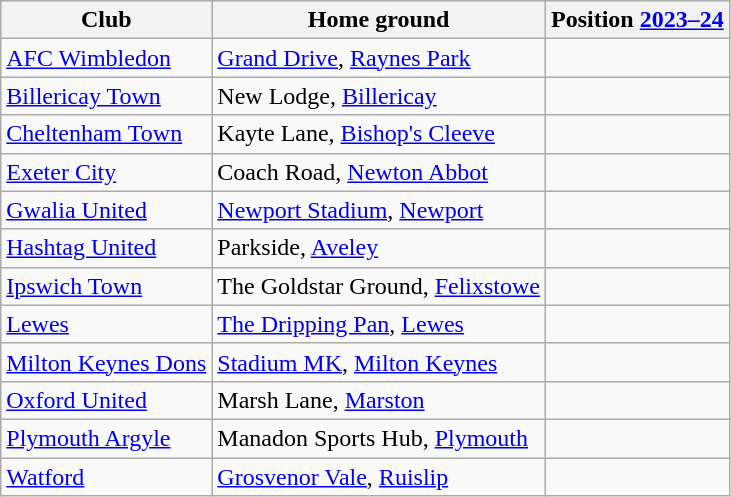<table class="wikitable sortable" style="text-align:center;">
<tr>
<th>Club</th>
<th>Home ground</th>
<th>Position <a href='#'>2023–24</a></th>
</tr>
<tr>
<td style="text-align:left;"><a href='#'>AFC Wimbledon</a></td>
<td style="text-align:left;"><a href='#'>Grand Drive</a>, <a href='#'>Raynes Park</a></td>
<td></td>
</tr>
<tr>
<td style="text-align:left;"><a href='#'>Billericay Town</a></td>
<td style="text-align:left;">New Lodge, <a href='#'>Billericay</a></td>
<td></td>
</tr>
<tr>
<td style="text-align:left;"><a href='#'>Cheltenham Town</a></td>
<td style="text-align:left;">Kayte Lane, <a href='#'>Bishop's Cleeve</a></td>
<td></td>
</tr>
<tr>
<td style="text-align:left;"><a href='#'>Exeter City</a></td>
<td style="text-align:left;">Coach Road, <a href='#'>Newton Abbot</a></td>
<td></td>
</tr>
<tr>
<td style="text-align:left;"><a href='#'>Gwalia United</a></td>
<td style="text-align:left;"><a href='#'>Newport Stadium</a>, <a href='#'>Newport</a></td>
<td></td>
</tr>
<tr>
<td style="text-align:left;"><a href='#'>Hashtag United</a></td>
<td style="text-align:left;">Parkside, <a href='#'>Aveley</a></td>
<td></td>
</tr>
<tr>
<td style="text-align:left;"><a href='#'>Ipswich Town</a></td>
<td style="text-align:left;">The Goldstar Ground, <a href='#'>Felixstowe</a></td>
<td></td>
</tr>
<tr>
<td style="text-align:left;"><a href='#'>Lewes</a></td>
<td style="text-align:left;"><a href='#'>The Dripping Pan</a>, <a href='#'>Lewes</a></td>
<td></td>
</tr>
<tr>
<td style="text-align:left;"><a href='#'>Milton Keynes Dons</a></td>
<td style="text-align:left;"><a href='#'>Stadium MK</a>, <a href='#'>Milton Keynes</a></td>
<td></td>
</tr>
<tr>
<td style="text-align:left;"><a href='#'>Oxford United</a></td>
<td style="text-align:left;">Marsh Lane, <a href='#'>Marston</a></td>
<td></td>
</tr>
<tr>
<td style="text-align:left;"><a href='#'>Plymouth Argyle</a></td>
<td style="text-align:left;">Manadon Sports Hub, <a href='#'>Plymouth</a></td>
<td></td>
</tr>
<tr>
<td style="text-align:left;"><a href='#'>Watford</a></td>
<td style="text-align:left;"><a href='#'>Grosvenor Vale</a>, <a href='#'>Ruislip</a></td>
<td></td>
</tr>
</table>
